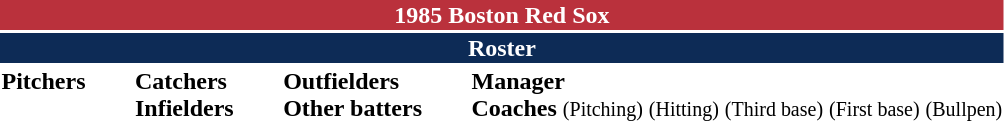<table class="toccolours" style="text-align: left;">
<tr>
<th colspan="10" style="background-color: #ba313c; color: white; text-align: center;">1985 Boston Red Sox</th>
</tr>
<tr>
<td colspan="10" style="background-color: #0d2b56; color: white; text-align: center;"><strong>Roster</strong></td>
</tr>
<tr>
<td valign="top"><strong>Pitchers</strong><br>















</td>
<td width="25px"></td>
<td valign="top"><strong>Catchers</strong><br>


<strong>Infielders</strong>






</td>
<td width="25px"></td>
<td valign="top"><strong>Outfielders</strong><br>







<strong>Other batters</strong>
</td>
<td width="25px"></td>
<td valign="top"><strong>Manager</strong><br>
<strong>Coaches</strong>
 <small>(Pitching)</small>
 <small>(Hitting)</small>
 <small>(Third base)</small>
 <small>(First base)</small>
 <small>(Bullpen)</small></td>
</tr>
<tr>
</tr>
</table>
